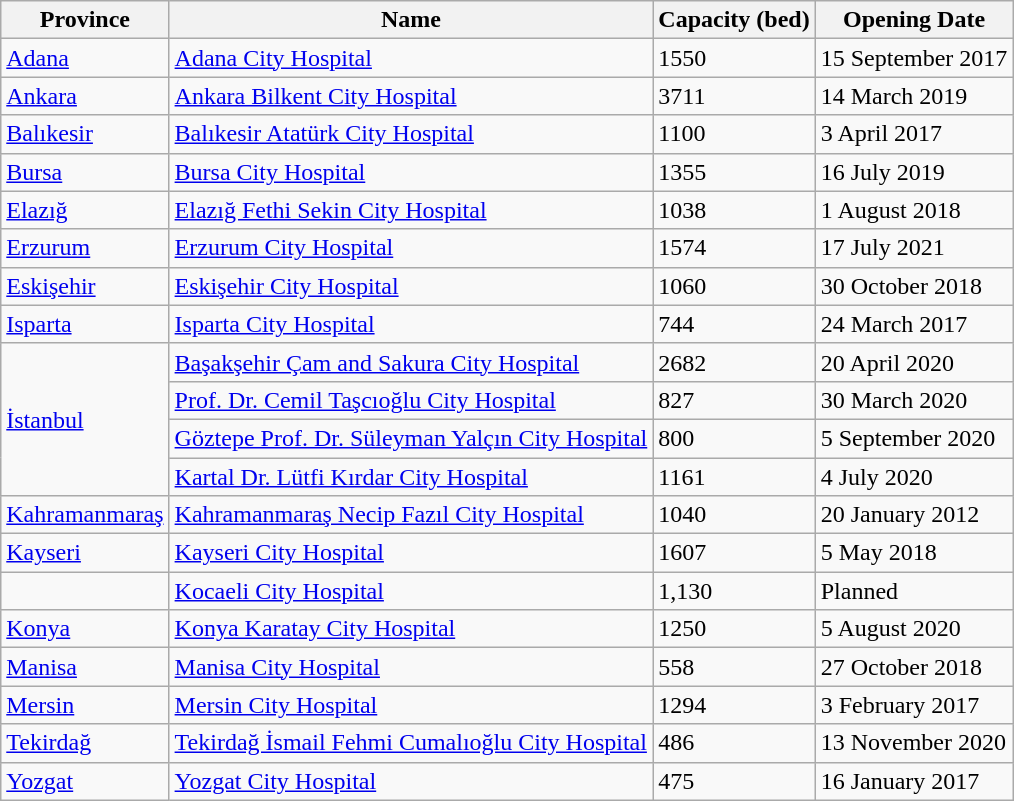<table class="wikitable sortable">
<tr>
<th>Province</th>
<th>Name</th>
<th>Capacity (bed)</th>
<th>Opening Date</th>
</tr>
<tr>
<td><a href='#'>Adana</a></td>
<td><a href='#'>Adana City Hospital</a></td>
<td>1550</td>
<td data-sort-value="2017-09-01">15 September 2017</td>
</tr>
<tr>
<td><a href='#'>Ankara</a></td>
<td><a href='#'>Ankara Bilkent City Hospital</a></td>
<td>3711</td>
<td data-sort-value="2019-02-01">14 March 2019</td>
</tr>
<tr>
<td><a href='#'>Balıkesir</a></td>
<td><a href='#'>Balıkesir Atatürk City Hospital</a></td>
<td>1100</td>
<td>3 April 2017</td>
</tr>
<tr>
<td><a href='#'>Bursa</a></td>
<td><a href='#'>Bursa City Hospital</a></td>
<td>1355</td>
<td data-sort-value="2019-07-01">16 July 2019</td>
</tr>
<tr>
<td><a href='#'>Elazığ</a></td>
<td><a href='#'>Elazığ Fethi Sekin City Hospital</a></td>
<td>1038</td>
<td data-sort-value="2018-08-01">1 August 2018</td>
</tr>
<tr>
<td><a href='#'>Erzurum</a></td>
<td><a href='#'>Erzurum City Hospital</a></td>
<td>1574</td>
<td>17 July 2021</td>
</tr>
<tr>
<td><a href='#'>Eskişehir</a></td>
<td><a href='#'>Eskişehir City Hospital</a></td>
<td>1060</td>
<td data-sort-value="2018-10-01">30 October 2018</td>
</tr>
<tr>
<td><a href='#'>Isparta</a></td>
<td><a href='#'>Isparta City Hospital</a></td>
<td>744</td>
<td data-sort-value="2017-03-01">24 March 2017</td>
</tr>
<tr>
<td rowspan="4"><a href='#'>İstanbul</a></td>
<td><a href='#'>Başakşehir Çam and Sakura City Hospital</a></td>
<td>2682</td>
<td data-sort-value="2020-05-21">20 April 2020</td>
</tr>
<tr>
<td><a href='#'>Prof. Dr. Cemil Taşcıoğlu City Hospital</a></td>
<td>827</td>
<td>30 March 2020</td>
</tr>
<tr>
<td><a href='#'>Göztepe Prof. Dr. Süleyman Yalçın City Hospital</a></td>
<td>800</td>
<td>5 September 2020</td>
</tr>
<tr>
<td><a href='#'>Kartal Dr. Lütfi Kırdar City Hospital</a></td>
<td>1161</td>
<td data-sort-value="2019-03-20">4 July 2020</td>
</tr>
<tr>
<td><a href='#'>Kahramanmaraş</a></td>
<td><a href='#'>Kahramanmaraş Necip Fazıl City Hospital</a></td>
<td>1040</td>
<td data-sort-value="2020-03-30">20 January 2012</td>
</tr>
<tr>
<td><a href='#'>Kayseri</a></td>
<td><a href='#'>Kayseri City Hospital</a></td>
<td>1607</td>
<td data-sort-value="2018-05-01">5 May 2018</td>
</tr>
<tr>
<td></td>
<td><a href='#'>Kocaeli City Hospital</a></td>
<td>1,130</td>
<td>Planned</td>
</tr>
<tr>
<td><a href='#'>Konya</a></td>
<td><a href='#'>Konya Karatay City Hospital</a></td>
<td>1250</td>
<td>5 August 2020</td>
</tr>
<tr>
<td><a href='#'>Manisa</a></td>
<td><a href='#'>Manisa City Hospital</a></td>
<td>558</td>
<td data-sort-value="2018-10-01">27 October 2018</td>
</tr>
<tr>
<td><a href='#'>Mersin</a></td>
<td><a href='#'>Mersin City Hospital</a></td>
<td>1294</td>
<td data-sort-value="2017-02-01">3 February 2017</td>
</tr>
<tr>
<td><a href='#'>Tekirdağ</a></td>
<td><a href='#'>Tekirdağ İsmail Fehmi Cumalıoğlu City Hospital</a></td>
<td>486</td>
<td>13 November 2020</td>
</tr>
<tr>
<td><a href='#'>Yozgat</a></td>
<td><a href='#'>Yozgat City Hospital</a></td>
<td>475</td>
<td data-sort-value="2017-04-01">16 January 2017</td>
</tr>
</table>
